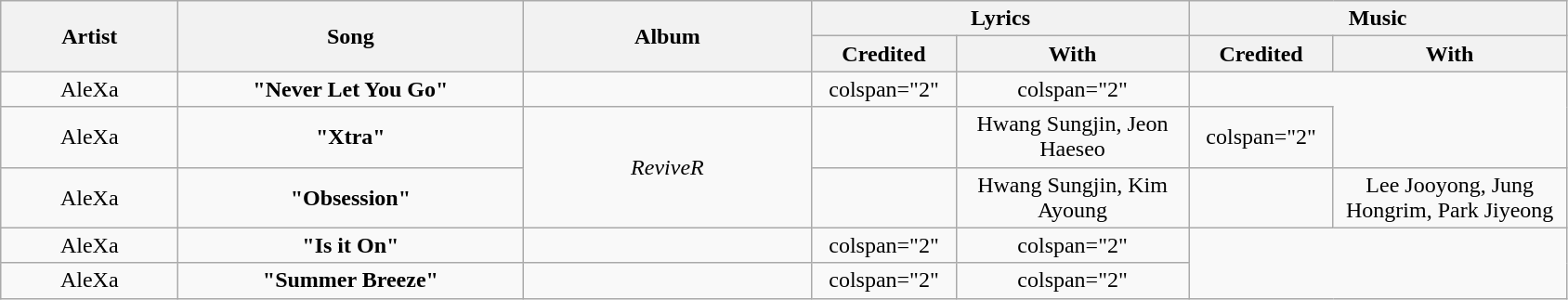<table class="wikitable" style="text-align:center;">
<tr>
<th rowspan="2" style="width:7.5em;">Artist</th>
<th rowspan="2" style="width:15em;">Song</th>
<th rowspan="2" style="width:12.5em;">Album</th>
<th colspan="2" style="width:16em;">Lyrics</th>
<th colspan="2" style="width:16em;">Music</th>
</tr>
<tr>
<th style="width:6em;">Credited</th>
<th style="width:10em;">With</th>
<th style="width:6em;">Credited</th>
<th style="width:10em;">With</th>
</tr>
<tr>
<td>AleXa</td>
<td><strong>"Never Let You Go"</strong></td>
<td></td>
<td>colspan="2" </td>
<td>colspan="2" </td>
</tr>
<tr>
<td>AleXa</td>
<td><strong>"Xtra"</strong></td>
<td rowspan="2"><em>ReviveR</em></td>
<td></td>
<td>Hwang Sungjin, Jeon Haeseo</td>
<td>colspan="2" </td>
</tr>
<tr>
<td>AleXa</td>
<td><strong>"Obsession"</strong></td>
<td></td>
<td>Hwang Sungjin, Kim Ayoung</td>
<td></td>
<td>Lee Jooyong, Jung Hongrim, Park Jiyeong</td>
</tr>
<tr>
<td>AleXa </td>
<td><strong>"Is it On"</strong></td>
<td></td>
<td>colspan="2" </td>
<td>colspan="2" </td>
</tr>
<tr>
<td>AleXa </td>
<td><strong>"Summer Breeze"</strong></td>
<td></td>
<td>colspan="2" </td>
<td>colspan="2" </td>
</tr>
</table>
